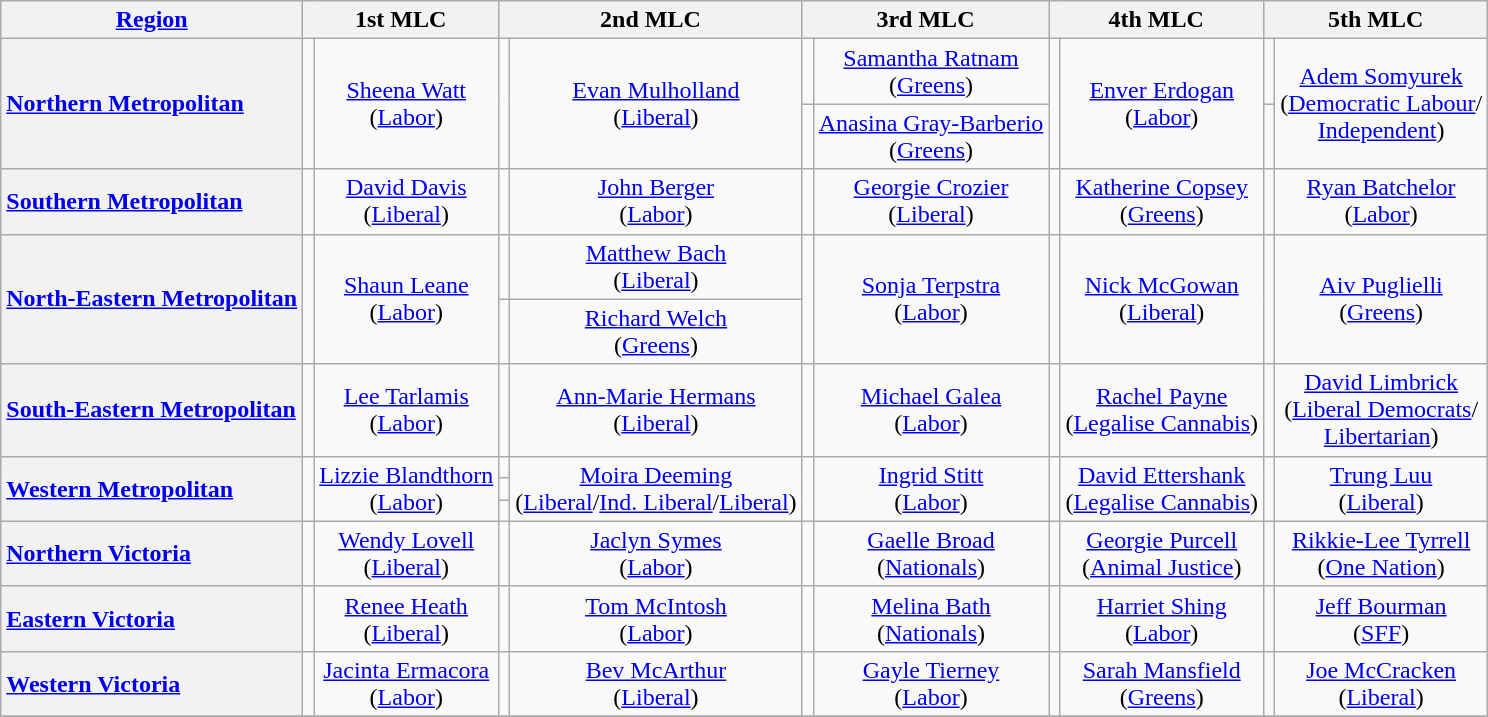<table class="wikitable" style="text-align:center">
<tr>
<th><a href='#'>Region</a></th>
<th colspan="2">1st MLC</th>
<th colspan="2">2nd MLC</th>
<th colspan="2">3rd MLC</th>
<th colspan="2">4th MLC</th>
<th colspan="2">5th MLC</th>
</tr>
<tr>
<th rowspan=2; style="text-align:left"><a href='#'>Northern Metropolitan</a></th>
<td rowspan=2; ></td>
<td rowspan=2><a href='#'>Sheena Watt</a><br>(<a href='#'>Labor</a>)</td>
<td rowspan=2; ></td>
<td rowspan=2><a href='#'>Evan Mulholland</a><br>(<a href='#'>Liberal</a>)</td>
<td></td>
<td><a href='#'>Samantha Ratnam</a> <br>(<a href='#'>Greens</a>)</td>
<td rowspan=2; ></td>
<td rowspan=2><a href='#'>Enver Erdogan</a><br>(<a href='#'>Labor</a>)</td>
<td></td>
<td rowspan=2><a href='#'>Adem Somyurek</a><br>(<a href='#'>Democratic Labour</a>/<br><a href='#'>Independent</a>)</td>
</tr>
<tr>
<td></td>
<td><a href='#'>Anasina Gray-Barberio</a><br>(<a href='#'>Greens</a>)</td>
<td></td>
</tr>
<tr>
<th style="text-align:left"><a href='#'>Southern Metropolitan</a></th>
<td></td>
<td><a href='#'>David Davis</a><br>(<a href='#'>Liberal</a>)</td>
<td></td>
<td><a href='#'>John Berger</a><br>(<a href='#'>Labor</a>)</td>
<td></td>
<td><a href='#'>Georgie Crozier</a><br>(<a href='#'>Liberal</a>)</td>
<td></td>
<td><a href='#'>Katherine Copsey</a><br>(<a href='#'>Greens</a>)</td>
<td></td>
<td><a href='#'>Ryan Batchelor</a><br>(<a href='#'>Labor</a>)</td>
</tr>
<tr>
<th rowspan=2; style="text-align:left"><a href='#'>North-Eastern Metropolitan</a></th>
<td rowspan=2; ></td>
<td rowspan=2><a href='#'>Shaun Leane</a><br>(<a href='#'>Labor</a>)</td>
<td></td>
<td><a href='#'>Matthew Bach</a> <br>(<a href='#'>Liberal</a>)</td>
<td rowspan=2; ></td>
<td rowspan=2><a href='#'>Sonja Terpstra</a><br>(<a href='#'>Labor</a>)</td>
<td rowspan=2; ></td>
<td rowspan=2><a href='#'>Nick McGowan</a><br>(<a href='#'>Liberal</a>)</td>
<td rowspan=2; ></td>
<td rowspan=2><a href='#'>Aiv Puglielli</a><br>(<a href='#'>Greens</a>)</td>
</tr>
<tr>
<td></td>
<td><a href='#'>Richard Welch</a><br>(<a href='#'>Greens</a>)</td>
</tr>
<tr>
<th style="text-align:left"><a href='#'>South-Eastern Metropolitan</a></th>
<td></td>
<td><a href='#'>Lee Tarlamis</a><br>(<a href='#'>Labor</a>)</td>
<td></td>
<td><a href='#'>Ann-Marie Hermans</a><br>(<a href='#'>Liberal</a>)</td>
<td></td>
<td><a href='#'>Michael Galea</a><br>(<a href='#'>Labor</a>)</td>
<td></td>
<td><a href='#'>Rachel Payne</a><br>(<a href='#'>Legalise Cannabis</a>)</td>
<td></td>
<td><a href='#'>David Limbrick</a><br>(<a href='#'>Liberal Democrats</a>/<br><a href='#'>Libertarian</a>)</td>
</tr>
<tr>
<th rowspan=3; style="text-align:left"><a href='#'>Western Metropolitan</a></th>
<td rowspan=3; ></td>
<td rowspan=3><a href='#'>Lizzie Blandthorn</a><br>(<a href='#'>Labor</a>)</td>
<td></td>
<td rowspan=3><a href='#'>Moira Deeming</a><br>(<a href='#'>Liberal</a>/<a href='#'>Ind. Liberal</a>/<a href='#'>Liberal</a>)</td>
<td rowspan=3; ></td>
<td rowspan=3><a href='#'>Ingrid Stitt</a><br>(<a href='#'>Labor</a>)</td>
<td rowspan=3; ></td>
<td rowspan=3><a href='#'>David Ettershank</a><br>(<a href='#'>Legalise Cannabis</a>)</td>
<td rowspan=3; ></td>
<td rowspan=3><a href='#'>Trung Luu</a><br>(<a href='#'>Liberal</a>)</td>
</tr>
<tr>
<td></td>
</tr>
<tr>
<td></td>
</tr>
<tr>
<th style="text-align:left"><a href='#'>Northern Victoria</a></th>
<td></td>
<td><a href='#'>Wendy Lovell</a><br>(<a href='#'>Liberal</a>)</td>
<td></td>
<td><a href='#'>Jaclyn Symes</a><br>(<a href='#'>Labor</a>)</td>
<td></td>
<td><a href='#'>Gaelle Broad</a><br>(<a href='#'>Nationals</a>)</td>
<td></td>
<td><a href='#'>Georgie Purcell</a><br>(<a href='#'>Animal Justice</a>)</td>
<td></td>
<td><a href='#'>Rikkie-Lee Tyrrell</a><br>(<a href='#'>One Nation</a>)</td>
</tr>
<tr>
<th style="text-align:left"><a href='#'>Eastern Victoria</a></th>
<td></td>
<td><a href='#'>Renee Heath</a><br>(<a href='#'>Liberal</a>)</td>
<td></td>
<td><a href='#'>Tom McIntosh</a><br>(<a href='#'>Labor</a>)</td>
<td></td>
<td><a href='#'>Melina Bath</a><br>(<a href='#'>Nationals</a>)</td>
<td></td>
<td><a href='#'>Harriet Shing</a><br>(<a href='#'>Labor</a>)</td>
<td></td>
<td><a href='#'>Jeff Bourman</a><br>(<a href='#'>SFF</a>)</td>
</tr>
<tr>
<th style="text-align:left"><a href='#'>Western Victoria</a></th>
<td></td>
<td><a href='#'>Jacinta Ermacora</a><br>(<a href='#'>Labor</a>)</td>
<td></td>
<td><a href='#'>Bev McArthur</a><br>(<a href='#'>Liberal</a>)</td>
<td></td>
<td><a href='#'>Gayle Tierney</a><br>(<a href='#'>Labor</a>)</td>
<td></td>
<td><a href='#'>Sarah Mansfield</a><br>(<a href='#'>Greens</a>)</td>
<td></td>
<td><a href='#'>Joe McCracken</a><br>(<a href='#'>Liberal</a>)</td>
</tr>
<tr>
</tr>
</table>
